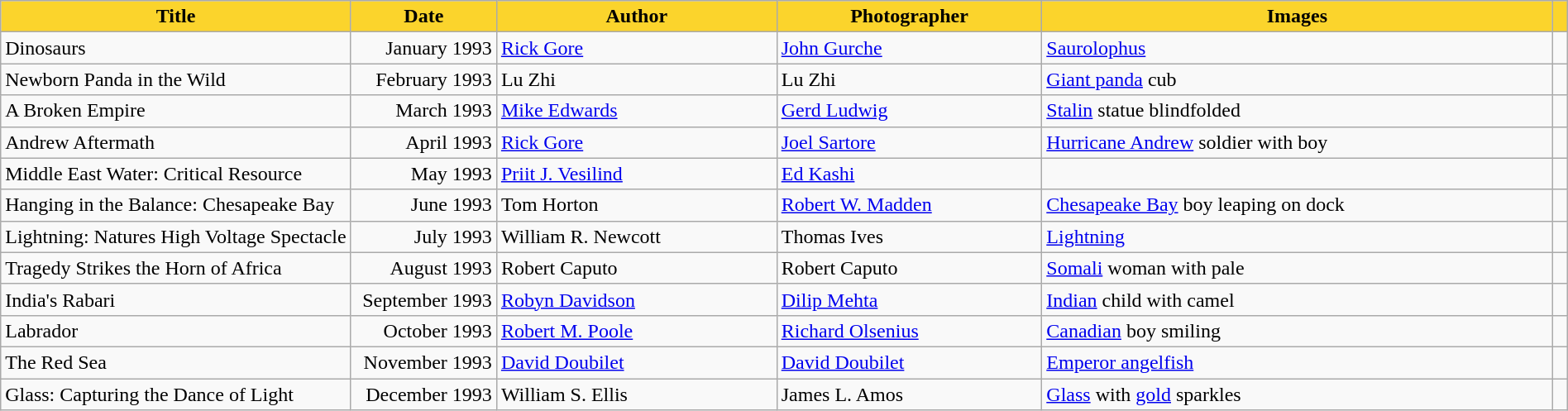<table class="wikitable" style="width:100%">
<tr>
<th scope="col" style="background-color:#fbd42c;" width=275px>Title</th>
<th scope="col" style="background-color:#fbd42c;" width=110>Date</th>
<th scope="col" style="background-color:#fbd42c;">Author</th>
<th scope="col" style="background-color:#fbd42c;">Photographer</th>
<th scope="col" style="background-color:#fbd42c;">Images</th>
<th scope="col" ! style="background-color:#fbd42c;"></th>
</tr>
<tr>
<td scope="row">Dinosaurs</td>
<td style="text-align:right;">January 1993</td>
<td><a href='#'>Rick Gore</a></td>
<td><a href='#'>John Gurche</a></td>
<td><a href='#'>Saurolophus</a></td>
<td></td>
</tr>
<tr>
<td scope="row">Newborn Panda in the Wild</td>
<td style="text-align:right;">February 1993</td>
<td>Lu Zhi</td>
<td>Lu Zhi</td>
<td><a href='#'>Giant panda</a> cub</td>
<td></td>
</tr>
<tr>
<td scope="row">A Broken Empire</td>
<td style="text-align:right;">March 1993</td>
<td><a href='#'>Mike Edwards</a></td>
<td><a href='#'>Gerd Ludwig</a></td>
<td><a href='#'>Stalin</a> statue blindfolded</td>
<td></td>
</tr>
<tr>
<td scope="row">Andrew Aftermath</td>
<td style="text-align:right;">April 1993</td>
<td><a href='#'>Rick Gore</a></td>
<td><a href='#'>Joel Sartore</a></td>
<td><a href='#'>Hurricane Andrew</a> soldier with boy</td>
<td></td>
</tr>
<tr>
<td scope="row">Middle East Water: Critical Resource</td>
<td style="text-align:right;">May 1993</td>
<td><a href='#'>Priit J. Vesilind</a></td>
<td><a href='#'>Ed Kashi</a></td>
<td></td>
<td></td>
</tr>
<tr>
<td scope="row">Hanging in the Balance: Chesapeake Bay</td>
<td style="text-align:right;">June 1993</td>
<td>Tom Horton</td>
<td><a href='#'>Robert W. Madden</a></td>
<td><a href='#'>Chesapeake Bay</a> boy leaping on dock</td>
<td></td>
</tr>
<tr>
<td scope="row">Lightning: Natures High Voltage Spectacle</td>
<td style="text-align:right;">July 1993</td>
<td>William R. Newcott</td>
<td>Thomas Ives</td>
<td><a href='#'>Lightning</a></td>
<td></td>
</tr>
<tr>
<td scope="row">Tragedy Strikes the Horn of Africa</td>
<td style="text-align:right;">August 1993</td>
<td>Robert Caputo</td>
<td>Robert Caputo</td>
<td><a href='#'>Somali</a> woman with pale</td>
<td></td>
</tr>
<tr>
<td scope="row">India's Rabari</td>
<td style="text-align:right;">September 1993</td>
<td><a href='#'>Robyn Davidson</a></td>
<td><a href='#'>Dilip Mehta</a></td>
<td><a href='#'>Indian</a> child with camel</td>
<td></td>
</tr>
<tr>
<td scope="row">Labrador</td>
<td style="text-align:right;">October 1993</td>
<td><a href='#'>Robert M. Poole</a></td>
<td><a href='#'>Richard Olsenius</a></td>
<td><a href='#'>Canadian</a> boy smiling</td>
<td></td>
</tr>
<tr>
<td>The Red Sea</td>
<td scope="row" style="text-align:right;">November 1993</td>
<td><a href='#'>David Doubilet</a></td>
<td><a href='#'>David Doubilet</a></td>
<td><a href='#'>Emperor angelfish</a></td>
<td></td>
</tr>
<tr>
<td scope="row">Glass: Capturing the Dance of Light</td>
<td style="text-align:right;">December 1993</td>
<td>William S. Ellis</td>
<td>James L. Amos</td>
<td><a href='#'>Glass</a> with <a href='#'>gold</a> sparkles</td>
<td></td>
</tr>
</table>
